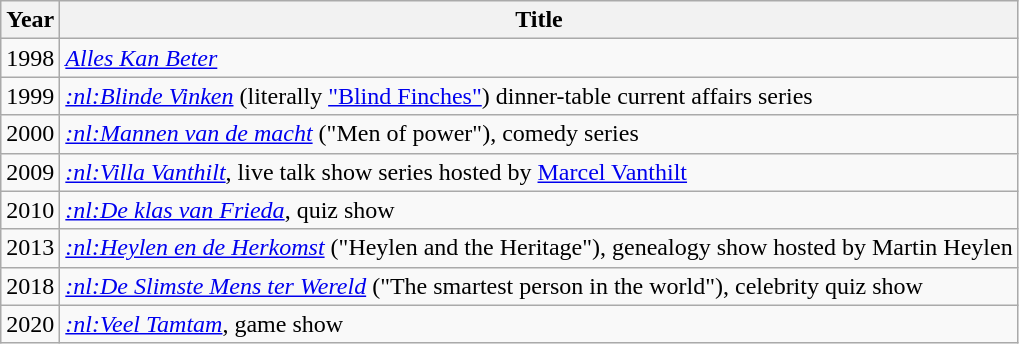<table class="wikitable">
<tr>
<th>Year</th>
<th>Title</th>
</tr>
<tr>
<td>1998</td>
<td><em><a href='#'>Alles Kan Beter</a></em></td>
</tr>
<tr>
<td>1999</td>
<td><em><a href='#'>:nl:Blinde Vinken</a></em> (literally <a href='#'>"Blind Finches"</a>) dinner-table current affairs series</td>
</tr>
<tr>
<td>2000</td>
<td><em><a href='#'>:nl:Mannen van de macht</a></em> ("Men of power"), comedy series</td>
</tr>
<tr>
<td>2009</td>
<td><em><a href='#'>:nl:Villa Vanthilt</a></em>, live talk show series hosted by <a href='#'>Marcel Vanthilt</a></td>
</tr>
<tr>
<td>2010</td>
<td><em><a href='#'>:nl:De klas van Frieda</a></em>, quiz show</td>
</tr>
<tr>
<td>2013</td>
<td><em><a href='#'>:nl:Heylen en de Herkomst</a></em> ("Heylen and the Heritage"), genealogy show hosted by Martin Heylen</td>
</tr>
<tr>
<td>2018</td>
<td><em><a href='#'>:nl:De Slimste Mens ter Wereld</a></em> ("The smartest person in the world"), celebrity quiz show</td>
</tr>
<tr>
<td>2020</td>
<td><em><a href='#'>:nl:Veel Tamtam</a></em>, game show</td>
</tr>
</table>
